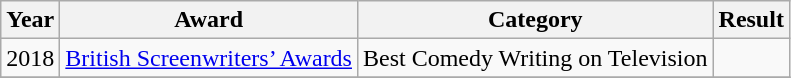<table class="wikitable" style="text-align: center;">
<tr>
<th>Year</th>
<th>Award</th>
<th>Category</th>
<th>Result</th>
</tr>
<tr>
<td rowspan="1">2018</td>
<td><a href='#'>British Screenwriters’ Awards</a></td>
<td>Best Comedy Writing on Television</td>
<td></td>
</tr>
<tr>
</tr>
</table>
